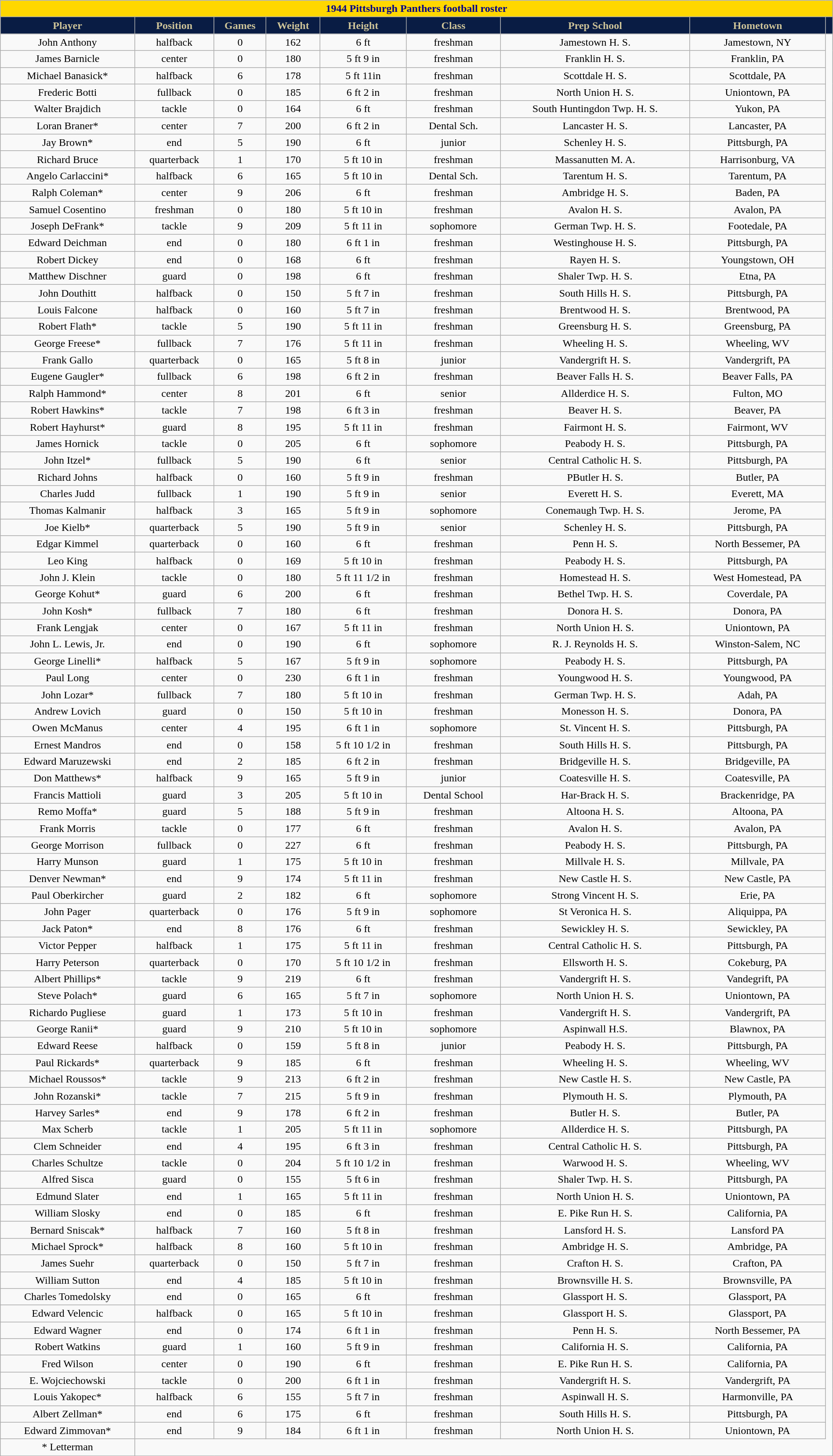<table class="wikitable collapsible collapsed" style="margin: left; text-align:right; width:100%;">
<tr>
<th colspan="10" ; style="background:gold; color:darkblue; text-align: center;"><strong>1944 Pittsburgh Panthers football roster</strong></th>
</tr>
<tr align="center"  style="background:#091C44; color:#CEC499;">
<td><strong>Player</strong></td>
<td><strong>Position</strong></td>
<td><strong>Games</strong></td>
<td><strong>Weight</strong></td>
<td><strong>Height</strong></td>
<td><strong>Class</strong></td>
<td><strong>Prep School</strong></td>
<td><strong>Hometown</strong></td>
<td></td>
</tr>
<tr align="center" bgcolor="">
<td>John Anthony</td>
<td>halfback</td>
<td>0</td>
<td>162</td>
<td>6 ft</td>
<td>freshman</td>
<td>Jamestown H. S.</td>
<td>Jamestown, NY</td>
</tr>
<tr align="center" bgcolor="">
<td>James Barnicle</td>
<td>center</td>
<td>0</td>
<td>180</td>
<td>5 ft 9 in</td>
<td>freshman</td>
<td>Franklin H. S.</td>
<td>Franklin, PA</td>
</tr>
<tr align="center" bgcolor="">
<td>Michael Banasick*</td>
<td>halfback</td>
<td>6</td>
<td>178</td>
<td>5 ft 11in</td>
<td>freshman</td>
<td>Scottdale H. S.</td>
<td>Scottdale, PA</td>
</tr>
<tr align="center" bgcolor="">
<td>Frederic Botti</td>
<td>fullback</td>
<td>0</td>
<td>185</td>
<td>6 ft 2 in</td>
<td>freshman</td>
<td>North Union H. S.</td>
<td>Uniontown, PA</td>
</tr>
<tr align="center" bgcolor="">
<td>Walter Brajdich</td>
<td>tackle</td>
<td>0</td>
<td>164</td>
<td>6 ft</td>
<td>freshman</td>
<td>South Huntingdon Twp. H. S.</td>
<td>Yukon, PA</td>
</tr>
<tr align="center" bgcolor="">
<td>Loran Braner*</td>
<td>center</td>
<td>7</td>
<td>200</td>
<td>6 ft 2 in</td>
<td>Dental Sch.</td>
<td>Lancaster H. S.</td>
<td>Lancaster, PA</td>
</tr>
<tr align="center" bgcolor="">
<td>Jay Brown*</td>
<td>end</td>
<td>5</td>
<td>190</td>
<td>6 ft</td>
<td>junior</td>
<td>Schenley H. S.</td>
<td>Pittsburgh, PA</td>
</tr>
<tr align="center" bgcolor="">
<td>Richard Bruce</td>
<td>quarterback</td>
<td>1</td>
<td>170</td>
<td>5 ft 10 in</td>
<td>freshman</td>
<td>Massanutten M. A.</td>
<td>Harrisonburg, VA</td>
</tr>
<tr align="center" bgcolor="">
<td>Angelo Carlaccini*</td>
<td>halfback</td>
<td>6</td>
<td>165</td>
<td>5 ft 10 in</td>
<td>Dental Sch.</td>
<td>Tarentum H. S.</td>
<td>Tarentum, PA</td>
</tr>
<tr align="center" bgcolor="">
<td>Ralph Coleman*</td>
<td>center</td>
<td>9</td>
<td>206</td>
<td>6 ft</td>
<td>freshman</td>
<td>Ambridge H. S.</td>
<td>Baden, PA</td>
</tr>
<tr align="center" bgcolor="">
<td>Samuel Cosentino</td>
<td>freshman</td>
<td>0</td>
<td>180</td>
<td>5 ft 10 in</td>
<td>freshman</td>
<td>Avalon H. S.</td>
<td>Avalon, PA</td>
</tr>
<tr align="center" bgcolor="">
<td>Joseph DeFrank*</td>
<td>tackle</td>
<td>9</td>
<td>209</td>
<td>5 ft 11 in</td>
<td>sophomore</td>
<td>German Twp. H. S.</td>
<td>Footedale, PA</td>
</tr>
<tr align="center" bgcolor="">
<td>Edward Deichman</td>
<td>end</td>
<td>0</td>
<td>180</td>
<td>6 ft 1 in</td>
<td>freshman</td>
<td>Westinghouse H. S.</td>
<td>Pittsburgh, PA</td>
</tr>
<tr align="center" bgcolor="">
<td>Robert Dickey</td>
<td>end</td>
<td>0</td>
<td>168</td>
<td>6 ft</td>
<td>freshman</td>
<td>Rayen H. S.</td>
<td>Youngstown, OH</td>
</tr>
<tr align="center" bgcolor="">
<td>Matthew Dischner</td>
<td>guard</td>
<td>0</td>
<td>198</td>
<td>6 ft</td>
<td>freshman</td>
<td>Shaler Twp. H. S.</td>
<td>Etna, PA</td>
</tr>
<tr align="center" bgcolor="">
<td>John Douthitt</td>
<td>halfback</td>
<td>0</td>
<td>150</td>
<td>5 ft 7 in</td>
<td>freshman</td>
<td>South Hills H. S.</td>
<td>Pittsburgh, PA</td>
</tr>
<tr align="center" bgcolor="">
<td>Louis Falcone</td>
<td>halfback</td>
<td>0</td>
<td>160</td>
<td>5 ft 7 in</td>
<td>freshman</td>
<td>Brentwood H. S.</td>
<td>Brentwood, PA</td>
</tr>
<tr align="center" bgcolor="">
<td>Robert Flath*</td>
<td>tackle</td>
<td>5</td>
<td>190</td>
<td>5 ft 11 in</td>
<td>freshman</td>
<td>Greensburg H. S.</td>
<td>Greensburg, PA</td>
</tr>
<tr align="center" bgcolor="">
<td>George Freese*</td>
<td>fullback</td>
<td>7</td>
<td>176</td>
<td>5 ft 11 in</td>
<td>freshman</td>
<td>Wheeling H. S.</td>
<td>Wheeling, WV</td>
</tr>
<tr align="center" bgcolor="">
<td>Frank Gallo</td>
<td>quarterback</td>
<td>0</td>
<td>165</td>
<td>5 ft 8 in</td>
<td>junior</td>
<td>Vandergrift H. S.</td>
<td>Vandergrift, PA</td>
</tr>
<tr align="center" bgcolor="">
<td>Eugene Gaugler*</td>
<td>fullback</td>
<td>6</td>
<td>198</td>
<td>6 ft 2 in</td>
<td>freshman</td>
<td>Beaver Falls H. S.</td>
<td>Beaver Falls, PA</td>
</tr>
<tr align="center" bgcolor="">
<td>Ralph Hammond*</td>
<td>center</td>
<td>8</td>
<td>201</td>
<td>6 ft</td>
<td>senior</td>
<td>Allderdice H. S.</td>
<td>Fulton, MO</td>
</tr>
<tr align="center" bgcolor="">
<td>Robert Hawkins*</td>
<td>tackle</td>
<td>7</td>
<td>198</td>
<td>6 ft 3 in</td>
<td>freshman</td>
<td>Beaver H. S.</td>
<td>Beaver, PA</td>
</tr>
<tr align="center" bgcolor="">
<td>Robert Hayhurst*</td>
<td>guard</td>
<td>8</td>
<td>195</td>
<td>5 ft 11 in</td>
<td>freshman</td>
<td>Fairmont H. S.</td>
<td>Fairmont, WV</td>
</tr>
<tr align="center" bgcolor="">
<td>James Hornick</td>
<td>tackle</td>
<td>0</td>
<td>205</td>
<td>6 ft</td>
<td>sophomore</td>
<td>Peabody H. S.</td>
<td>Pittsburgh, PA</td>
</tr>
<tr align="center" bgcolor="">
<td>John Itzel*</td>
<td>fullback</td>
<td>5</td>
<td>190</td>
<td>6 ft</td>
<td>senior</td>
<td>Central Catholic H. S.</td>
<td>Pittsburgh, PA</td>
</tr>
<tr align="center" bgcolor="">
<td>Richard Johns</td>
<td>halfback</td>
<td>0</td>
<td>160</td>
<td>5 ft 9 in</td>
<td>freshman</td>
<td>PButler H. S.</td>
<td>Butler, PA</td>
</tr>
<tr align="center" bgcolor="">
<td>Charles Judd</td>
<td>fullback</td>
<td>1</td>
<td>190</td>
<td>5 ft 9 in</td>
<td>senior</td>
<td>Everett H. S.</td>
<td>Everett, MA</td>
</tr>
<tr align="center" bgcolor="">
<td>Thomas Kalmanir</td>
<td>halfback</td>
<td>3</td>
<td>165</td>
<td>5 ft 9 in</td>
<td>sophomore</td>
<td>Conemaugh Twp. H. S.</td>
<td>Jerome, PA</td>
</tr>
<tr align="center" bgcolor="">
<td>Joe Kielb*</td>
<td>quarterback</td>
<td>5</td>
<td>190</td>
<td>5 ft 9 in</td>
<td>senior</td>
<td>Schenley H. S.</td>
<td>Pittsburgh, PA</td>
</tr>
<tr align="center" bgcolor="">
<td>Edgar Kimmel</td>
<td>quarterback</td>
<td>0</td>
<td>160</td>
<td>6 ft</td>
<td>freshman</td>
<td>Penn H. S.</td>
<td>North Bessemer, PA</td>
</tr>
<tr align="center" bgcolor="">
<td>Leo King</td>
<td>halfback</td>
<td>0</td>
<td>169</td>
<td>5 ft 10 in</td>
<td>freshman</td>
<td>Peabody H. S.</td>
<td>Pittsburgh, PA</td>
</tr>
<tr align="center" bgcolor="">
<td>John J. Klein</td>
<td>tackle</td>
<td>0</td>
<td>180</td>
<td>5 ft 11 1/2 in</td>
<td>freshman</td>
<td>Homestead H. S.</td>
<td>West Homestead, PA</td>
</tr>
<tr align="center" bgcolor="">
<td>George Kohut*</td>
<td>guard</td>
<td>6</td>
<td>200</td>
<td>6 ft</td>
<td>freshman</td>
<td>Bethel Twp. H. S.</td>
<td>Coverdale, PA</td>
</tr>
<tr align="center" bgcolor="">
<td>John Kosh*</td>
<td>fullback</td>
<td>7</td>
<td>180</td>
<td>6 ft</td>
<td>freshman</td>
<td>Donora H. S.</td>
<td>Donora, PA</td>
</tr>
<tr align="center" bgcolor="">
<td>Frank Lengjak</td>
<td>center</td>
<td>0</td>
<td>167</td>
<td>5 ft 11 in</td>
<td>freshman</td>
<td>North Union H. S.</td>
<td>Uniontown, PA</td>
</tr>
<tr align="center" bgcolor="">
<td>John L. Lewis, Jr.</td>
<td>end</td>
<td>0</td>
<td>190</td>
<td>6 ft</td>
<td>sophomore</td>
<td>R. J. Reynolds H. S.</td>
<td>Winston-Salem, NC</td>
</tr>
<tr align="center" bgcolor="">
<td>George Linelli*</td>
<td>halfback</td>
<td>5</td>
<td>167</td>
<td>5 ft 9 in</td>
<td>sophomore</td>
<td>Peabody H. S.</td>
<td>Pittsburgh, PA</td>
</tr>
<tr align="center" bgcolor="">
<td>Paul Long</td>
<td>center</td>
<td>0</td>
<td>230</td>
<td>6 ft 1 in</td>
<td>freshman</td>
<td>Youngwood H. S.</td>
<td>Youngwood, PA</td>
</tr>
<tr align="center" bgcolor="">
<td>John Lozar*</td>
<td>fullback</td>
<td>7</td>
<td>180</td>
<td>5 ft 10 in</td>
<td>freshman</td>
<td>German Twp. H. S.</td>
<td>Adah, PA</td>
</tr>
<tr align="center" bgcolor="">
<td>Andrew Lovich</td>
<td>guard</td>
<td>0</td>
<td>150</td>
<td>5 ft 10 in</td>
<td>freshman</td>
<td>Monesson H. S.</td>
<td>Donora, PA</td>
</tr>
<tr align="center" bgcolor="">
<td>Owen McManus</td>
<td>center</td>
<td>4</td>
<td>195</td>
<td>6 ft 1 in</td>
<td>sophomore</td>
<td>St. Vincent H. S.</td>
<td>Pittsburgh, PA</td>
</tr>
<tr align="center" bgcolor="">
<td>Ernest Mandros</td>
<td>end</td>
<td>0</td>
<td>158</td>
<td>5 ft 10 1/2 in</td>
<td>freshman</td>
<td>South Hills H. S.</td>
<td>Pittsburgh, PA</td>
</tr>
<tr align="center" bgcolor="">
<td>Edward Maruzewski</td>
<td>end</td>
<td>2</td>
<td>185</td>
<td>6 ft 2 in</td>
<td>freshman</td>
<td>Bridgeville H. S.</td>
<td>Bridgeville, PA</td>
</tr>
<tr align="center" bgcolor="">
<td>Don Matthews*</td>
<td>halfback</td>
<td>9</td>
<td>165</td>
<td>5 ft 9 in</td>
<td>junior</td>
<td>Coatesville H. S.</td>
<td>Coatesville, PA</td>
</tr>
<tr align="center" bgcolor="">
<td>Francis Mattioli</td>
<td>guard</td>
<td>3</td>
<td>205</td>
<td>5 ft 10 in</td>
<td>Dental School</td>
<td>Har-Brack H. S.</td>
<td>Brackenridge, PA</td>
</tr>
<tr align="center" bgcolor="">
<td>Remo Moffa*</td>
<td>guard</td>
<td>5</td>
<td>188</td>
<td>5 ft 9 in</td>
<td>freshman</td>
<td>Altoona H. S.</td>
<td>Altoona, PA</td>
</tr>
<tr align="center" bgcolor="">
<td>Frank Morris</td>
<td>tackle</td>
<td>0</td>
<td>177</td>
<td>6 ft</td>
<td>freshman</td>
<td>Avalon H. S.</td>
<td>Avalon, PA</td>
</tr>
<tr align="center" bgcolor="">
<td>George Morrison</td>
<td>fullback</td>
<td>0</td>
<td>227</td>
<td>6 ft</td>
<td>freshman</td>
<td>Peabody H. S.</td>
<td>Pittsburgh, PA</td>
</tr>
<tr align="center" bgcolor="">
<td>Harry Munson</td>
<td>guard</td>
<td>1</td>
<td>175</td>
<td>5 ft 10 in</td>
<td>freshman</td>
<td>Millvale H. S.</td>
<td>Millvale, PA</td>
</tr>
<tr align="center" bgcolor="">
<td>Denver Newman*</td>
<td>end</td>
<td>9</td>
<td>174</td>
<td>5 ft 11 in</td>
<td>freshman</td>
<td>New Castle H. S.</td>
<td>New Castle, PA</td>
</tr>
<tr align="center" bgcolor="">
<td>Paul Oberkircher</td>
<td>guard</td>
<td>2</td>
<td>182</td>
<td>6 ft</td>
<td>sophomore</td>
<td>Strong Vincent H. S.</td>
<td>Erie, PA</td>
</tr>
<tr align="center" bgcolor="">
<td>John Pager</td>
<td>quarterback</td>
<td>0</td>
<td>176</td>
<td>5 ft 9 in</td>
<td>sophomore</td>
<td>St Veronica H. S.</td>
<td>Aliquippa, PA</td>
</tr>
<tr align="center" bgcolor="">
<td>Jack Paton*</td>
<td>end</td>
<td>8</td>
<td>176</td>
<td>6 ft</td>
<td>freshman</td>
<td>Sewickley H. S.</td>
<td>Sewickley, PA</td>
</tr>
<tr align="center" bgcolor="">
<td>Victor Pepper</td>
<td>halfback</td>
<td>1</td>
<td>175</td>
<td>5 ft 11 in</td>
<td>freshman</td>
<td>Central Catholic H. S.</td>
<td>Pittsburgh, PA</td>
</tr>
<tr align="center" bgcolor="">
<td>Harry Peterson</td>
<td>quarterback</td>
<td>0</td>
<td>170</td>
<td>5 ft 10 1/2 in</td>
<td>freshman</td>
<td>Ellsworth H. S.</td>
<td>Cokeburg, PA</td>
</tr>
<tr align="center" bgcolor="">
<td>Albert Phillips*</td>
<td>tackle</td>
<td>9</td>
<td>219</td>
<td>6 ft</td>
<td>freshman</td>
<td>Vandergrift H. S.</td>
<td>Vandegrift, PA</td>
</tr>
<tr align="center" bgcolor="">
<td>Steve Polach*</td>
<td>guard</td>
<td>6</td>
<td>165</td>
<td>5 ft 7 in</td>
<td>sophomore</td>
<td>North Union H. S.</td>
<td>Uniontown, PA</td>
</tr>
<tr align="center" bgcolor="">
<td>Richardo Pugliese</td>
<td>guard</td>
<td>1</td>
<td>173</td>
<td>5 ft 10 in</td>
<td>freshman</td>
<td>Vandergrift H. S.</td>
<td>Vandergrift, PA</td>
</tr>
<tr align="center" bgcolor="">
<td>George Ranii*</td>
<td>guard</td>
<td>9</td>
<td>210</td>
<td>5 ft 10 in</td>
<td>sophomore</td>
<td>Aspinwall H.S.</td>
<td>Blawnox, PA</td>
</tr>
<tr align="center" bgcolor="">
<td>Edward Reese</td>
<td>halfback</td>
<td>0</td>
<td>159</td>
<td>5 ft 8 in</td>
<td>junior</td>
<td>Peabody H. S.</td>
<td>Pittsburgh, PA</td>
</tr>
<tr align="center" bgcolor="">
<td>Paul Rickards*</td>
<td>quarterback</td>
<td>9</td>
<td>185</td>
<td>6 ft</td>
<td>freshman</td>
<td>Wheeling H. S.</td>
<td>Wheeling, WV</td>
</tr>
<tr align="center" bgcolor="">
<td>Michael Roussos*</td>
<td>tackle</td>
<td>9</td>
<td>213</td>
<td>6 ft 2 in</td>
<td>freshman</td>
<td>New Castle H. S.</td>
<td>New Castle, PA</td>
</tr>
<tr align="center" bgcolor="">
<td>John Rozanski*</td>
<td>tackle</td>
<td>7</td>
<td>215</td>
<td>5 ft 9 in</td>
<td>freshman</td>
<td>Plymouth H. S.</td>
<td>Plymouth, PA</td>
</tr>
<tr align="center" bgcolor="">
<td>Harvey Sarles*</td>
<td>end</td>
<td>9</td>
<td>178</td>
<td>6 ft 2 in</td>
<td>freshman</td>
<td>Butler H. S.</td>
<td>Butler, PA</td>
</tr>
<tr align="center" bgcolor="">
<td>Max Scherb</td>
<td>tackle</td>
<td>1</td>
<td>205</td>
<td>5 ft 11 in</td>
<td>sophomore</td>
<td>Allderdice H. S.</td>
<td>Pittsburgh, PA</td>
</tr>
<tr align="center" bgcolor="">
<td>Clem Schneider</td>
<td>end</td>
<td>4</td>
<td>195</td>
<td>6 ft 3 in</td>
<td>freshman</td>
<td>Central Catholic H. S.</td>
<td>Pittsburgh, PA</td>
</tr>
<tr align="center" bgcolor="">
<td>Charles Schultze</td>
<td>tackle</td>
<td>0</td>
<td>204</td>
<td>5 ft 10 1/2 in</td>
<td>freshman</td>
<td>Warwood H. S.</td>
<td>Wheeling, WV</td>
</tr>
<tr align="center" bgcolor="">
<td>Alfred Sisca</td>
<td>guard</td>
<td>0</td>
<td>155</td>
<td>5 ft 6 in</td>
<td>freshman</td>
<td>Shaler Twp. H. S.</td>
<td>Pittsburgh, PA</td>
</tr>
<tr align="center" bgcolor="">
<td>Edmund Slater</td>
<td>end</td>
<td>1</td>
<td>165</td>
<td>5 ft 11 in</td>
<td>freshman</td>
<td>North Union H. S.</td>
<td>Uniontown, PA</td>
</tr>
<tr align="center" bgcolor="">
<td>William Slosky</td>
<td>end</td>
<td>0</td>
<td>185</td>
<td>6 ft</td>
<td>freshman</td>
<td>E. Pike Run H. S.</td>
<td>California, PA</td>
</tr>
<tr align="center" bgcolor="">
<td>Bernard Sniscak*</td>
<td>halfback</td>
<td>7</td>
<td>160</td>
<td>5 ft 8 in</td>
<td>freshman</td>
<td>Lansford H. S.</td>
<td>Lansford PA</td>
</tr>
<tr align="center" bgcolor="">
<td>Michael Sprock*</td>
<td>halfback</td>
<td>8</td>
<td>160</td>
<td>5 ft 10 in</td>
<td>freshman</td>
<td>Ambridge H. S.</td>
<td>Ambridge, PA</td>
</tr>
<tr align="center" bgcolor="">
<td>James Suehr</td>
<td>quarterback</td>
<td>0</td>
<td>150</td>
<td>5 ft 7 in</td>
<td>freshman</td>
<td>Crafton H. S.</td>
<td>Crafton, PA</td>
</tr>
<tr align="center" bgcolor="">
<td>William Sutton</td>
<td>end</td>
<td>4</td>
<td>185</td>
<td>5 ft 10 in</td>
<td>freshman</td>
<td>Brownsville H. S.</td>
<td>Brownsville, PA</td>
</tr>
<tr align="center" bgcolor="">
<td>Charles Tomedolsky</td>
<td>end</td>
<td>0</td>
<td>165</td>
<td>6 ft</td>
<td>freshman</td>
<td>Glassport H. S.</td>
<td>Glassport, PA</td>
</tr>
<tr align="center" bgcolor="">
<td>Edward Velencic</td>
<td>halfback</td>
<td>0</td>
<td>165</td>
<td>5 ft 10 in</td>
<td>freshman</td>
<td>Glassport H. S.</td>
<td>Glassport, PA</td>
</tr>
<tr align="center" bgcolor="">
<td>Edward Wagner</td>
<td>end</td>
<td>0</td>
<td>174</td>
<td>6 ft 1 in</td>
<td>freshman</td>
<td>Penn H. S.</td>
<td>North Bessemer, PA</td>
</tr>
<tr align="center" bgcolor="">
<td>Robert Watkins</td>
<td>guard</td>
<td>1</td>
<td>160</td>
<td>5 ft 9 in</td>
<td>freshman</td>
<td>California H. S.</td>
<td>California, PA</td>
</tr>
<tr align="center" bgcolor="">
<td>Fred Wilson</td>
<td>center</td>
<td>0</td>
<td>190</td>
<td>6 ft</td>
<td>freshman</td>
<td>E. Pike Run H. S.</td>
<td>California, PA</td>
</tr>
<tr align="center" bgcolor="">
<td>E. Wojciechowski</td>
<td>tackle</td>
<td>0</td>
<td>200</td>
<td>6 ft 1 in</td>
<td>freshman</td>
<td>Vandergrift H. S.</td>
<td>Vandergrift, PA</td>
</tr>
<tr align="center" bgcolor="">
<td>Louis Yakopec*</td>
<td>halfback</td>
<td>6</td>
<td>155</td>
<td>5 ft 7 in</td>
<td>freshman</td>
<td>Aspinwall H. S.</td>
<td>Harmonville, PA</td>
</tr>
<tr align="center" bgcolor="">
<td>Albert Zellman*</td>
<td>end</td>
<td>6</td>
<td>175</td>
<td>6 ft</td>
<td>freshman</td>
<td>South Hills H. S.</td>
<td>Pittsburgh, PA</td>
</tr>
<tr align="center" bgcolor="">
<td>Edward Zimmovan*</td>
<td>end</td>
<td>9</td>
<td>184</td>
<td>6 ft 1 in</td>
<td>freshman</td>
<td>North Union H. S.</td>
<td>Uniontown, PA</td>
</tr>
<tr align="center" bgcolor="">
<td>* Letterman<br></td>
</tr>
</table>
